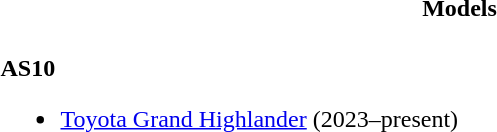<table>
<tr>
<th style="width:50%">Models</th>
</tr>
<tr>
<td style="width:50%"><br><strong>AS10</strong><ul><li><a href='#'>Toyota Grand Highlander</a> (2023–present)</li></ul></td>
</tr>
</table>
